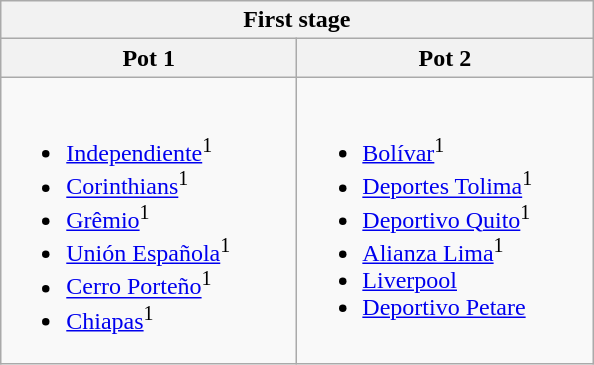<table class="wikitable">
<tr>
<th colspan=2>First stage</th>
</tr>
<tr>
<th width=190>Pot 1</th>
<th width=190>Pot 2</th>
</tr>
<tr style="vertical-align: top;">
<td><br><ul><li> <a href='#'>Independiente</a><sup>1</sup></li><li> <a href='#'>Corinthians</a><sup>1</sup></li><li> <a href='#'>Grêmio</a><sup>1</sup></li><li> <a href='#'>Unión Española</a><sup>1</sup></li><li> <a href='#'>Cerro Porteño</a><sup>1</sup></li><li> <a href='#'>Chiapas</a><sup>1</sup></li></ul></td>
<td><br><ul><li> <a href='#'>Bolívar</a><sup>1</sup></li><li> <a href='#'>Deportes Tolima</a><sup>1</sup></li><li> <a href='#'>Deportivo Quito</a><sup>1</sup></li><li> <a href='#'>Alianza Lima</a><sup>1</sup></li><li> <a href='#'>Liverpool</a></li><li> <a href='#'>Deportivo Petare</a></li></ul></td>
</tr>
</table>
